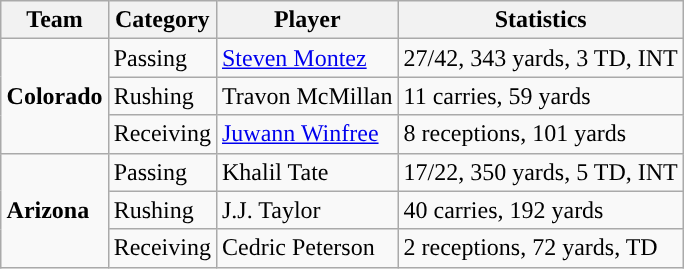<table class="wikitable" style="float: right;">
<tr>
<th>Team</th>
<th>Category</th>
<th>Player</th>
<th>Statistics</th>
</tr>
<tr>
<td rowspan=3><strong>Colorado</strong></td>
<td>Passing</td>
<td><a href='#'>Steven Montez</a></td>
<td>27/42, 343 yards, 3 TD, INT</td>
</tr>
<tr>
<td>Rushing</td>
<td>Travon McMillan</td>
<td>11 carries, 59 yards</td>
</tr>
<tr>
<td>Receiving</td>
<td><a href='#'>Juwann Winfree</a></td>
<td>8 receptions, 101 yards</td>
</tr>
<tr>
<td rowspan=3><strong>Arizona</strong></td>
<td>Passing</td>
<td>Khalil Tate</td>
<td>17/22, 350 yards, 5 TD, INT</td>
</tr>
<tr>
<td>Rushing</td>
<td>J.J. Taylor</td>
<td>40 carries, 192 yards</td>
</tr>
<tr>
<td>Receiving</td>
<td>Cedric Peterson</td>
<td>2 receptions, 72 yards, TD</td>
</tr>
</table>
